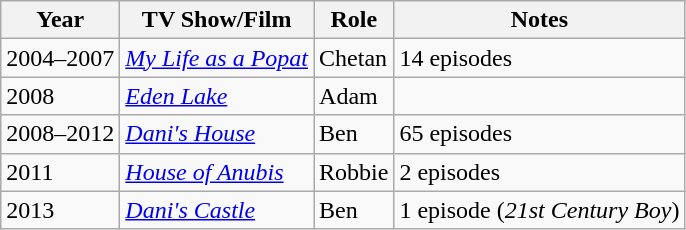<table class="wikitable">
<tr>
<th>Year</th>
<th>TV Show/Film</th>
<th>Role</th>
<th>Notes</th>
</tr>
<tr>
<td>2004–2007</td>
<td><em><a href='#'>My Life as a Popat</a></em></td>
<td>Chetan</td>
<td>14 episodes</td>
</tr>
<tr>
<td>2008</td>
<td><em><a href='#'>Eden Lake</a> </em></td>
<td>Adam</td>
<td></td>
</tr>
<tr>
<td>2008–2012</td>
<td><em><a href='#'>Dani's House</a></em></td>
<td>Ben</td>
<td>65 episodes</td>
</tr>
<tr>
<td>2011</td>
<td><em><a href='#'>House of Anubis</a></em></td>
<td>Robbie</td>
<td>2 episodes</td>
</tr>
<tr>
<td>2013</td>
<td><em><a href='#'>Dani's Castle</a></em></td>
<td>Ben</td>
<td>1 episode  (<em>21st Century Boy</em>)</td>
</tr>
</table>
